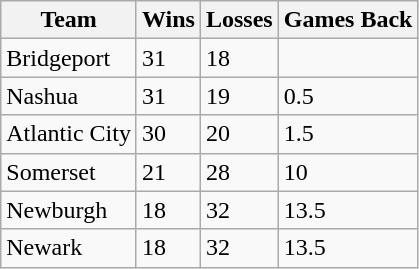<table class="wikitable">
<tr>
<th>Team</th>
<th>Wins</th>
<th>Losses</th>
<th>Games Back</th>
</tr>
<tr>
<td>Bridgeport</td>
<td>31</td>
<td>18</td>
<td> </td>
</tr>
<tr>
<td>Nashua</td>
<td>31</td>
<td>19</td>
<td>0.5</td>
</tr>
<tr>
<td>Atlantic City</td>
<td>30</td>
<td>20</td>
<td>1.5</td>
</tr>
<tr>
<td>Somerset</td>
<td>21</td>
<td>28</td>
<td>10</td>
</tr>
<tr>
<td>Newburgh</td>
<td>18</td>
<td>32</td>
<td>13.5</td>
</tr>
<tr>
<td>Newark</td>
<td>18</td>
<td>32</td>
<td>13.5</td>
</tr>
</table>
